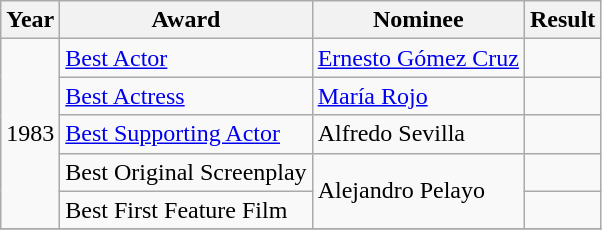<table class="wikitable sortable">
<tr>
<th>Year</th>
<th>Award</th>
<th>Nominee</th>
<th>Result</th>
</tr>
<tr>
<td rowspan="5" scope="row">1983</td>
<td rowspan="1" scope="row"><a href='#'>Best Actor</a></td>
<td scope="row"><a href='#'>Ernesto Gómez Cruz</a></td>
<td></td>
</tr>
<tr>
<td rowspan="1" scope="row"><a href='#'>Best Actress</a></td>
<td scope="row"><a href='#'>María Rojo</a></td>
<td></td>
</tr>
<tr>
<td rowspan="1" scope="row"><a href='#'>Best Supporting Actor</a></td>
<td scope="row">Alfredo Sevilla</td>
<td></td>
</tr>
<tr>
<td rowspan="1" scope="row">Best Original Screenplay</td>
<td rowspan="2" scope="row">Alejandro Pelayo</td>
<td></td>
</tr>
<tr>
<td rowspan="1" scope="row">Best First Feature Film</td>
<td></td>
</tr>
<tr>
</tr>
</table>
